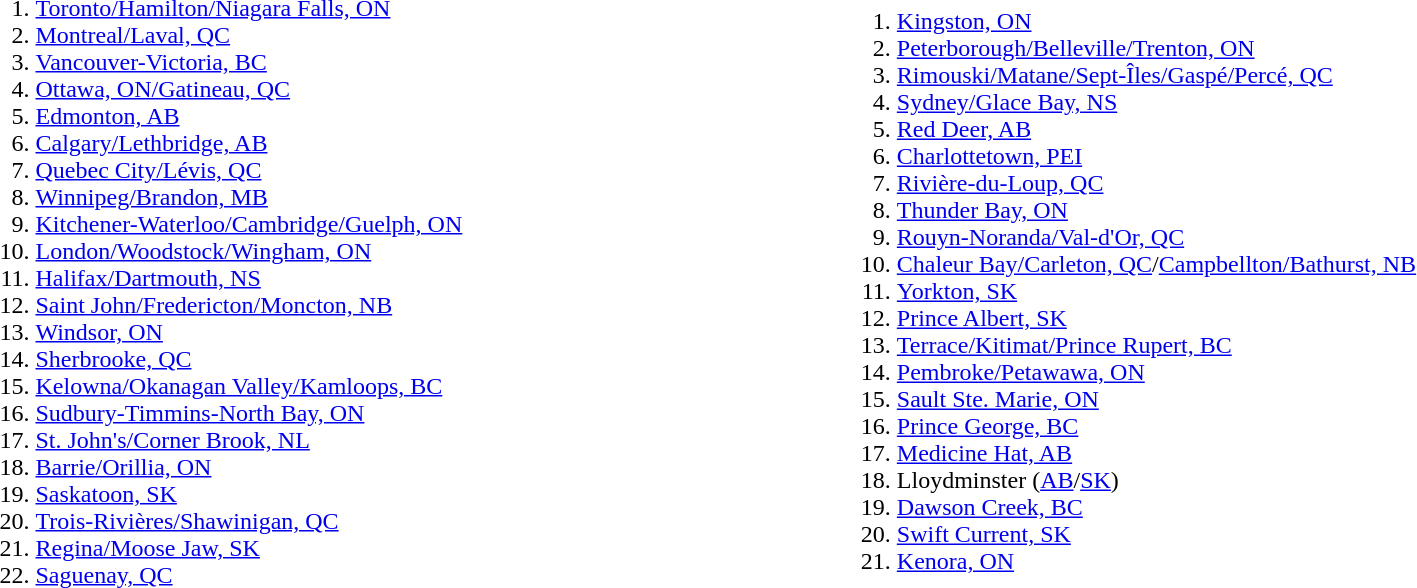<table width="100%" style="align: left">
<tr>
<td><br><ol>
<li> <a href='#'>Toronto/Hamilton/Niagara Falls, ON</a></li>
<li> <a href='#'>Montreal/Laval, QC</a></li>
<li> <a href='#'>Vancouver-Victoria, BC</a></li>
<li> <a href='#'>Ottawa, ON/Gatineau, QC</a></li>
<li> <a href='#'>Edmonton, AB</a></li>
<li> <a href='#'>Calgary/Lethbridge, AB</a></li>
<li> <a href='#'>Quebec City/Lévis, QC</a></li>
<li> <a href='#'>Winnipeg/Brandon, MB</a></li>
<li> <a href='#'>Kitchener-Waterloo/Cambridge/Guelph, ON</a></li>
<li> <a href='#'>London/Woodstock/Wingham, ON</a></li>
<li> <a href='#'>Halifax/Dartmouth, NS</a></li>
<li> <a href='#'>Saint John/Fredericton/Moncton, NB</a></li>
<li> <a href='#'>Windsor, ON</a></li>
<li> <a href='#'>Sherbrooke, QC</a></li>
<li> <a href='#'>Kelowna/Okanagan Valley/Kamloops, BC</a></li>
<li> <a href='#'>Sudbury-Timmins-North Bay, ON</a></li>
<li> <a href='#'>St. John's/Corner Brook, NL</a></li>
<li> <a href='#'>Barrie/Orillia, ON</a></li>
<li> <a href='#'>Saskatoon, SK</a></li>
<li> <a href='#'>Trois-Rivières/Shawinigan, QC</a></li>
<li> <a href='#'>Regina/Moose Jaw, SK</a></li>
<li> <a href='#'>Saguenay, QC</a></li>
</ol></td>
<td><br><ol>
<li> <a href='#'>Kingston, ON</a></li>
<li> <a href='#'>Peterborough/Belleville/Trenton, ON</a></li>
<li> <a href='#'>Rimouski/Matane/Sept-Îles/Gaspé/Percé, QC</a></li>
<li> <a href='#'>Sydney/Glace Bay, NS</a></li>
<li> <a href='#'>Red Deer, AB</a></li>
<li> <a href='#'>Charlottetown, PEI</a></li>
<li> <a href='#'>Rivière-du-Loup, QC</a></li>
<li> <a href='#'>Thunder Bay, ON</a></li>
<li> <a href='#'>Rouyn-Noranda/Val-d'Or, QC</a></li>
<li> <a href='#'>Chaleur Bay/Carleton, QC</a>/<a href='#'>Campbellton/Bathurst, NB</a></li>
<li> <a href='#'>Yorkton, SK</a></li>
<li> <a href='#'>Prince Albert, SK</a></li>
<li> <a href='#'>Terrace/Kitimat/Prince Rupert, BC</a></li>
<li> <a href='#'>Pembroke/Petawawa, ON</a></li>
<li> <a href='#'>Sault Ste. Marie, ON</a></li>
<li> <a href='#'>Prince George, BC</a></li>
<li> <a href='#'>Medicine Hat, AB</a></li>
<li> Lloydminster (<a href='#'>AB</a>/<a href='#'>SK</a>)</li>
<li> <a href='#'>Dawson Creek, BC</a></li>
<li> <a href='#'>Swift Current, SK</a></li>
<li> <a href='#'>Kenora, ON</a></li>
</ol></td>
<td></td>
</tr>
</table>
